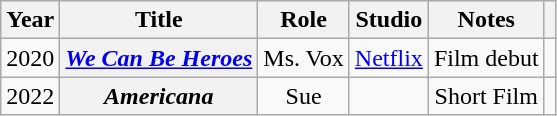<table class="wikitable sortable plainrowheaders" style="text-align:center;">
<tr>
<th scope="col">Year</th>
<th scope="col">Title</th>
<th scope="col">Role</th>
<th scope="col">Studio</th>
<th scope="col" class="unsortable">Notes</th>
<th scope="col" class="unsortable"></th>
</tr>
<tr>
<td>2020</td>
<th scope="row"><em><a href='#'>We Can Be Heroes</a></em></th>
<td>Ms. Vox</td>
<td><a href='#'>Netflix</a></td>
<td style="text-align:left;">Film debut</td>
<td></td>
</tr>
<tr>
<td>2022</td>
<th scope="row"><em>Americana</em></th>
<td>Sue</td>
<td></td>
<td>Short Film</td>
</tr>
</table>
